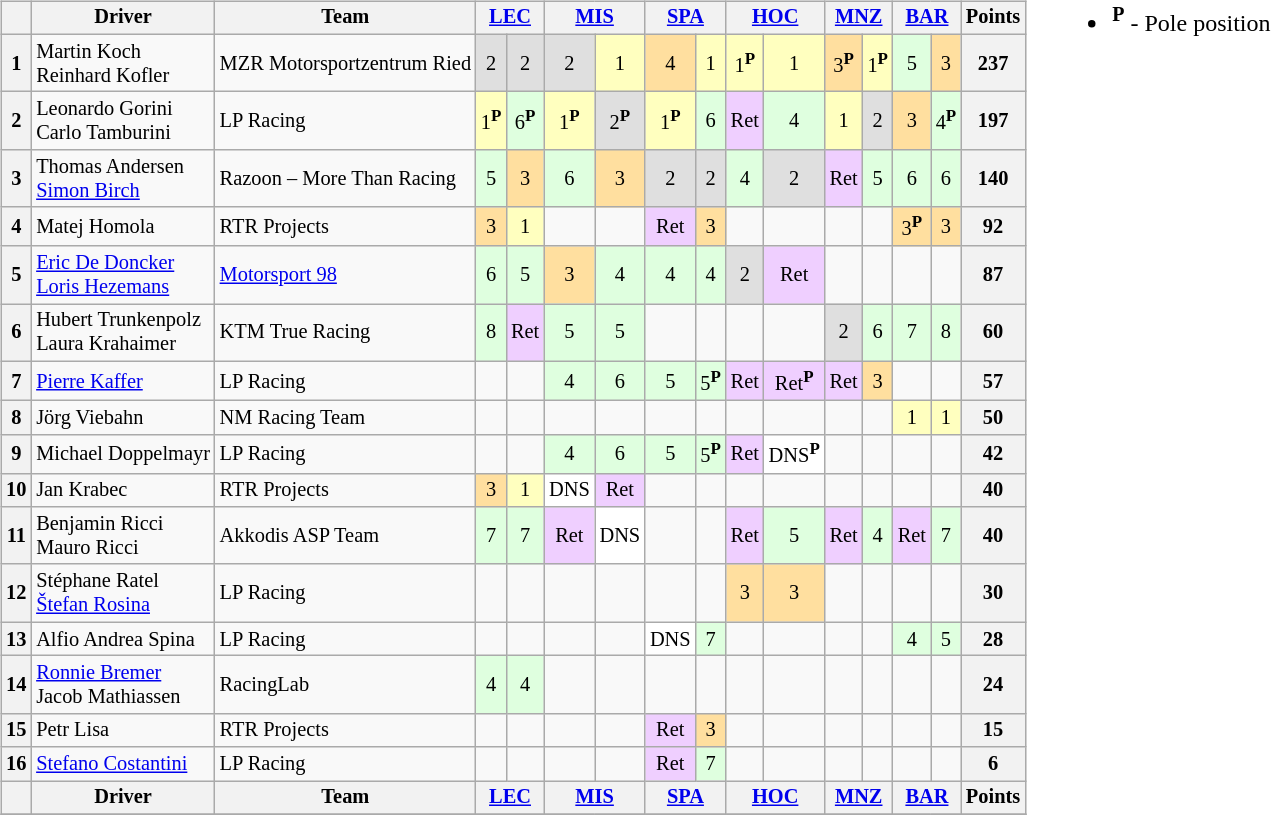<table>
<tr>
<td><br><table class="wikitable" style="font-size:85%; text-align:center;">
<tr>
<th></th>
<th>Driver</th>
<th>Team</th>
<th colspan="2"><a href='#'>LEC</a><br></th>
<th colspan="2"><a href='#'>MIS</a><br></th>
<th colspan="2"><a href='#'>SPA</a><br></th>
<th colspan="2"><a href='#'>HOC</a><br></th>
<th colspan="2"><a href='#'>MNZ</a><br></th>
<th colspan="2"><a href='#'>BAR</a><br></th>
<th>Points</th>
</tr>
<tr>
<th>1</th>
<td align="left"> Martin Koch<br> Reinhard Kofler</td>
<td align="left"> MZR Motorsportzentrum Ried</td>
<td style="background:#DFDFDF;">2</td>
<td style="background:#DFDFDF;">2</td>
<td style="background:#DFDFDF;">2</td>
<td style="background:#FFFFBF;">1</td>
<td style="background:#FFDF9F;">4</td>
<td style="background:#FFFFBF;">1</td>
<td style="background:#FFFFBF;">1<sup><strong>P</strong></sup></td>
<td style="background:#FFFFBF;">1</td>
<td style="background:#FFDF9F;">3<sup><strong>P</strong></sup></td>
<td style="background:#FFFFBF;">1<sup><strong>P</strong></sup></td>
<td style="background:#DFFFDF;">5</td>
<td style="background:#FFDF9F;">3</td>
<th>237</th>
</tr>
<tr>
<th>2</th>
<td align="left"> Leonardo Gorini<br> Carlo Tamburini</td>
<td align="left"> LP Racing</td>
<td style="background:#FFFFBF;">1<sup><strong>P</strong></sup></td>
<td style="background:#DFFFDF;">6<sup><strong>P</strong></sup></td>
<td style="background:#FFFFBF;">1<sup><strong>P</strong></sup></td>
<td style="background:#DFDFDF;">2<sup><strong>P</strong></sup></td>
<td style="background:#FFFFBF;">1<sup><strong>P</strong></sup></td>
<td style="background:#DFFFDF;">6</td>
<td style="background:#EFCFFF">Ret</td>
<td style="background:#DFFFDF;">4</td>
<td style="background:#FFFFBF;">1</td>
<td style="background:#DFDFDF;">2</td>
<td style="background:#FFDF9F;">3</td>
<td style="background:#DFFFDF;">4<sup><strong>P</strong></sup></td>
<th>197</th>
</tr>
<tr>
<th>3</th>
<td align="left"> Thomas Andersen<br> <a href='#'>Simon Birch</a></td>
<td align="left"> Razoon – More Than Racing</td>
<td style="background:#DFFFDF;">5</td>
<td style="background:#FFDF9F;">3</td>
<td style="background:#DFFFDF;">6</td>
<td style="background:#FFDF9F;">3</td>
<td style="background:#DFDFDF;">2</td>
<td style="background:#DFDFDF;">2</td>
<td style="background:#DFFFDF;">4</td>
<td style="background:#DFDFDF;">2</td>
<td style="background:#EFCFFF">Ret</td>
<td style="background:#DFFFDF;">5</td>
<td style="background:#DFFFDF;">6</td>
<td style="background:#DFFFDF;">6</td>
<th>140</th>
</tr>
<tr>
<th>4</th>
<td align="left"> Matej Homola</td>
<td align="left"> RTR Projects</td>
<td style="background:#FFDF9F;">3</td>
<td style="background:#FFFFBF;">1</td>
<td></td>
<td></td>
<td style="background:#EFCFFF;">Ret</td>
<td style="background:#FFDF9F;">3</td>
<td></td>
<td></td>
<td></td>
<td></td>
<td style="background:#FFDF9F;">3<sup><strong>P</strong></sup></td>
<td style="background:#FFDF9F;">3</td>
<th>92</th>
</tr>
<tr>
<th>5</th>
<td align="left"> <a href='#'>Eric De Doncker</a><br> <a href='#'>Loris Hezemans</a></td>
<td align="left"> <a href='#'>Motorsport 98</a></td>
<td style="background:#DFFFDF;">6</td>
<td style="background:#DFFFDF;">5</td>
<td style="background:#FFDF9F;">3</td>
<td style="background:#DFFFDF;">4</td>
<td style="background:#DFFFDF;">4</td>
<td style="background:#DFFFDF;">4</td>
<td style="background:#DFDFDF;">2</td>
<td style="background:#EFCFFF;">Ret</td>
<td></td>
<td></td>
<td></td>
<td></td>
<th>87</th>
</tr>
<tr>
<th>6</th>
<td align="left"> Hubert Trunkenpolz<br> Laura Krahaimer</td>
<td align="left"> KTM True Racing</td>
<td style="background:#DFFFDF;">8</td>
<td style="background:#EFCFFF;">Ret</td>
<td style="background:#DFFFDF;">5</td>
<td style="background:#DFFFDF;">5</td>
<td></td>
<td></td>
<td></td>
<td></td>
<td style="background:#DFDFDF;">2</td>
<td style="background:#DFFFDF;">6</td>
<td style="background:#DFFFDF;">7</td>
<td style="background:#DFFFDF;">8</td>
<th>60</th>
</tr>
<tr>
<th>7</th>
<td align="left"> <a href='#'>Pierre Kaffer</a></td>
<td align="left"> LP Racing</td>
<td></td>
<td></td>
<td style="background:#DFFFDF;">4</td>
<td style="background:#DFFFDF;">6</td>
<td style="background:#DFFFDF;">5</td>
<td style="background:#DFFFDF;">5<sup><strong>P</strong></sup></td>
<td style="background:#EFCFFF;">Ret</td>
<td style="background:#EFCFFF;">Ret<sup><strong>P</strong></sup></td>
<td style="background:#EFCFFF;">Ret</td>
<td style="background:#FFDF9F;">3</td>
<td></td>
<td></td>
<th>57</th>
</tr>
<tr>
<th>8</th>
<td align="left"> Jörg Viebahn</td>
<td align="left"> NM Racing Team</td>
<td></td>
<td></td>
<td></td>
<td></td>
<td></td>
<td></td>
<td></td>
<td></td>
<td></td>
<td></td>
<td style="background:#FFFFBF;">1</td>
<td style="background:#FFFFBF;">1</td>
<th>50</th>
</tr>
<tr>
<th>9</th>
<td align="left"> Michael Doppelmayr</td>
<td align="left"> LP Racing</td>
<td></td>
<td></td>
<td style="background:#DFFFDF;">4</td>
<td style="background:#DFFFDF;">6</td>
<td style="background:#DFFFDF;">5</td>
<td style="background:#DFFFDF;">5<sup><strong>P</strong></sup></td>
<td style="background:#EFCFFF;">Ret</td>
<td style="background:#FFFFFF;">DNS<sup><strong>P</strong></sup></td>
<td></td>
<td></td>
<td></td>
<td></td>
<th>42</th>
</tr>
<tr>
<th>10</th>
<td align="left"> Jan Krabec</td>
<td align="left"> RTR Projects</td>
<td style="background:#FFDF9F;">3</td>
<td style="background:#FFFFBF;">1</td>
<td style="background:#FFFFFF">DNS</td>
<td style="background:#EFCFFF">Ret</td>
<td></td>
<td></td>
<td></td>
<td></td>
<td></td>
<td></td>
<td></td>
<td></td>
<th>40</th>
</tr>
<tr>
<th>11</th>
<td align="left"> Benjamin Ricci<br> Mauro Ricci</td>
<td align="left"> Akkodis ASP Team</td>
<td style="background:#DFFFDF;">7</td>
<td style="background:#DFFFDF;">7</td>
<td style="background:#EFCFFF;">Ret</td>
<td style="background:#FFFFFF;">DNS</td>
<td></td>
<td></td>
<td style="background:#EFCFFF;">Ret</td>
<td style="background:#DFFFDF;">5</td>
<td style="background:#EFCFFF;">Ret</td>
<td style="background:#DFFFDF;">4</td>
<td style="background:#EFCFFF;">Ret</td>
<td style="background:#DFFFDF;">7</td>
<th>40</th>
</tr>
<tr>
<th>12</th>
<td align="left"> Stéphane Ratel<br> <a href='#'>Štefan Rosina</a></td>
<td align="left"> LP Racing</td>
<td></td>
<td></td>
<td></td>
<td></td>
<td></td>
<td></td>
<td style="background:#FFDF9F;">3</td>
<td style="background:#FFDF9F;">3</td>
<td></td>
<td></td>
<td></td>
<td></td>
<th>30</th>
</tr>
<tr>
<th>13</th>
<td align="left"> Alfio Andrea Spina</td>
<td align="left"> LP Racing</td>
<td></td>
<td></td>
<td></td>
<td></td>
<td style="background:#FFFFFF">DNS</td>
<td style="background:#DFFFDF;">7</td>
<td></td>
<td></td>
<td></td>
<td></td>
<td style="background:#DFFFDF;">4</td>
<td style="background:#DFFFDF;">5</td>
<th>28</th>
</tr>
<tr>
<th>14</th>
<td align="left"> <a href='#'>Ronnie Bremer</a><br> Jacob Mathiassen</td>
<td align="left"> RacingLab</td>
<td style="background:#DFFFDF;">4</td>
<td style="background:#DFFFDF;">4</td>
<td></td>
<td></td>
<td></td>
<td></td>
<td></td>
<td></td>
<td></td>
<td></td>
<td></td>
<td></td>
<th>24</th>
</tr>
<tr>
<th>15</th>
<td align="left"> Petr Lisa</td>
<td align="left"> RTR Projects</td>
<td></td>
<td></td>
<td></td>
<td></td>
<td style="background:#EFCFFF;">Ret</td>
<td style="background:#FFDF9F;">3</td>
<td></td>
<td></td>
<td></td>
<td></td>
<td></td>
<td></td>
<th>15</th>
</tr>
<tr>
<th>16</th>
<td align="left"> <a href='#'>Stefano Costantini</a></td>
<td align="left"> LP Racing</td>
<td></td>
<td></td>
<td></td>
<td></td>
<td style="background:#EFCFFF;">Ret</td>
<td style="background:#DFFFDF;">7</td>
<td></td>
<td></td>
<td></td>
<td></td>
<td></td>
<td></td>
<th>6</th>
</tr>
<tr>
<th></th>
<th>Driver</th>
<th>Team</th>
<th colspan="2"><a href='#'>LEC</a><br></th>
<th colspan="2"><a href='#'>MIS</a><br></th>
<th colspan="2"><a href='#'>SPA</a><br></th>
<th colspan="2"><a href='#'>HOC</a><br></th>
<th colspan="2"><a href='#'>MNZ</a><br></th>
<th colspan="2"><a href='#'>BAR</a><br></th>
<th>Points</th>
</tr>
<tr>
</tr>
</table>
</td>
<td valign="top"><br><ul><li><span><strong><sup>P</sup></strong> - Pole position</span></li></ul></td>
</tr>
</table>
